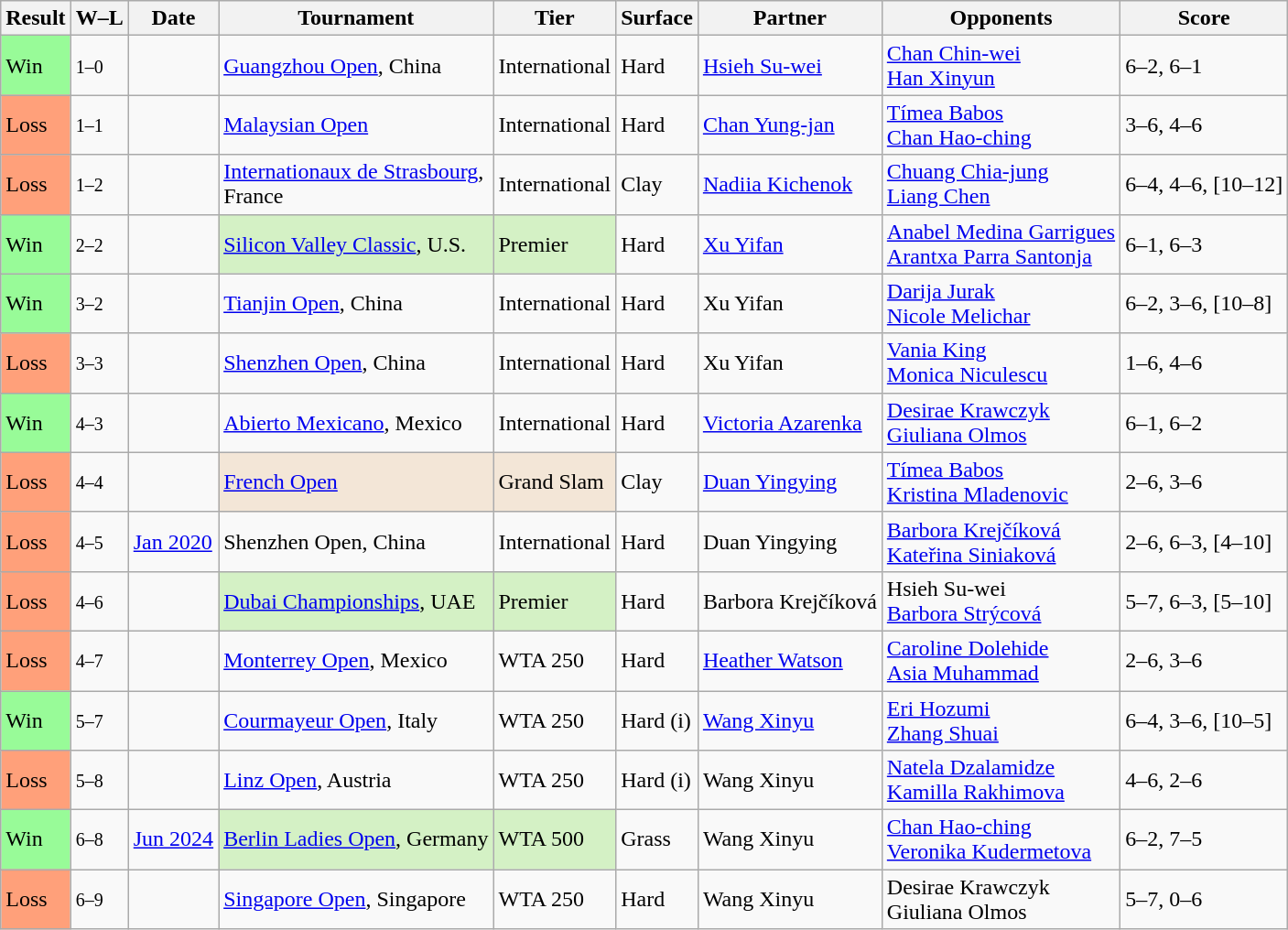<table class="sortable wikitable">
<tr>
<th>Result</th>
<th class="unsortable">W–L</th>
<th>Date</th>
<th>Tournament</th>
<th>Tier</th>
<th>Surface</th>
<th>Partner</th>
<th>Opponents</th>
<th class="unsortable">Score</th>
</tr>
<tr>
<td style="background:#98fb98;">Win</td>
<td><small>1–0</small></td>
<td><a href='#'></a></td>
<td><a href='#'>Guangzhou Open</a>, China</td>
<td>International</td>
<td>Hard</td>
<td> <a href='#'>Hsieh Su-wei</a></td>
<td> <a href='#'>Chan Chin-wei</a> <br>  <a href='#'>Han Xinyun</a></td>
<td>6–2, 6–1</td>
</tr>
<tr>
<td style="background:#ffa07a;">Loss</td>
<td><small>1–1</small></td>
<td><a href='#'></a></td>
<td><a href='#'>Malaysian Open</a></td>
<td>International</td>
<td>Hard</td>
<td> <a href='#'>Chan Yung-jan</a></td>
<td> <a href='#'>Tímea Babos</a> <br>  <a href='#'>Chan Hao-ching</a></td>
<td>3–6, 4–6</td>
</tr>
<tr>
<td style="background:#ffa07a;">Loss</td>
<td><small>1–2</small></td>
<td><a href='#'></a></td>
<td><a href='#'>Internationaux de Strasbourg</a>, <br>France</td>
<td>International</td>
<td>Clay</td>
<td> <a href='#'>Nadiia Kichenok</a></td>
<td> <a href='#'>Chuang Chia-jung</a> <br>  <a href='#'>Liang Chen</a></td>
<td>6–4, 4–6, [10–12]</td>
</tr>
<tr>
<td style="background:#98fb98;">Win</td>
<td><small>2–2</small></td>
<td><a href='#'></a></td>
<td style="background:#d4f1c5;"><a href='#'>Silicon Valley Classic</a>, U.S.</td>
<td style="background:#d4f1c5;">Premier</td>
<td>Hard</td>
<td> <a href='#'>Xu Yifan</a></td>
<td> <a href='#'>Anabel Medina Garrigues</a> <br>  <a href='#'>Arantxa Parra Santonja</a></td>
<td>6–1, 6–3</td>
</tr>
<tr>
<td style="background:#98fb98;">Win</td>
<td><small>3–2</small></td>
<td><a href='#'></a></td>
<td><a href='#'>Tianjin Open</a>, China</td>
<td>International</td>
<td>Hard</td>
<td> Xu Yifan</td>
<td> <a href='#'>Darija Jurak</a> <br>  <a href='#'>Nicole Melichar</a></td>
<td>6–2, 3–6, [10–8]</td>
</tr>
<tr>
<td style="background:#ffa07a;">Loss</td>
<td><small>3–3</small></td>
<td><a href='#'></a></td>
<td><a href='#'>Shenzhen Open</a>, China</td>
<td>International</td>
<td>Hard</td>
<td> Xu Yifan</td>
<td> <a href='#'>Vania King</a> <br>  <a href='#'>Monica Niculescu</a></td>
<td>1–6, 4–6</td>
</tr>
<tr>
<td style="background:#98fb98;">Win</td>
<td><small>4–3</small></td>
<td><a href='#'></a></td>
<td><a href='#'>Abierto Mexicano</a>, Mexico</td>
<td>International</td>
<td>Hard</td>
<td> <a href='#'>Victoria Azarenka</a></td>
<td> <a href='#'>Desirae Krawczyk</a> <br>  <a href='#'>Giuliana Olmos</a></td>
<td>6–1, 6–2</td>
</tr>
<tr>
<td style="background:#ffa07a;">Loss</td>
<td><small>4–4</small></td>
<td><a href='#'></a></td>
<td style="background:#f3e6d7;"><a href='#'>French Open</a></td>
<td style="background:#f3e6d7;">Grand Slam</td>
<td>Clay</td>
<td> <a href='#'>Duan Yingying</a></td>
<td> <a href='#'>Tímea Babos</a> <br>  <a href='#'>Kristina Mladenovic</a></td>
<td>2–6, 3–6</td>
</tr>
<tr>
<td style="background:#ffa07a;">Loss</td>
<td><small>4–5</small></td>
<td><a href='#'>Jan 2020</a></td>
<td>Shenzhen Open, China</td>
<td>International</td>
<td>Hard</td>
<td> Duan Yingying</td>
<td> <a href='#'>Barbora Krejčíková</a> <br>  <a href='#'>Kateřina Siniaková</a></td>
<td>2–6, 6–3, [4–10]</td>
</tr>
<tr>
<td style="background:#ffa07a;">Loss</td>
<td><small>4–6</small></td>
<td><a href='#'></a></td>
<td style="background:#d4f1c5;"><a href='#'>Dubai Championships</a>, UAE</td>
<td style="background:#d4f1c5;">Premier</td>
<td>Hard</td>
<td> Barbora Krejčíková</td>
<td> Hsieh Su-wei <br>  <a href='#'>Barbora Strýcová</a></td>
<td>5–7, 6–3, [5–10]</td>
</tr>
<tr>
<td style="background:#ffa07a;">Loss</td>
<td><small>4–7</small></td>
<td><a href='#'></a></td>
<td><a href='#'>Monterrey Open</a>, Mexico</td>
<td>WTA 250</td>
<td>Hard</td>
<td> <a href='#'>Heather Watson</a></td>
<td> <a href='#'>Caroline Dolehide</a> <br>  <a href='#'>Asia Muhammad</a></td>
<td>2–6, 3–6</td>
</tr>
<tr>
<td style="background:#98fb98;">Win</td>
<td><small>5–7</small></td>
<td><a href='#'></a></td>
<td><a href='#'>Courmayeur Open</a>, Italy</td>
<td>WTA 250</td>
<td>Hard (i)</td>
<td> <a href='#'>Wang Xinyu</a></td>
<td> <a href='#'>Eri Hozumi</a>  <br>  <a href='#'>Zhang Shuai</a></td>
<td>6–4, 3–6, [10–5]</td>
</tr>
<tr>
<td style="background:#ffa07a;">Loss</td>
<td><small>5–8</small></td>
<td><a href='#'></a></td>
<td><a href='#'>Linz Open</a>, Austria</td>
<td>WTA 250</td>
<td>Hard (i)</td>
<td> Wang Xinyu</td>
<td> <a href='#'>Natela Dzalamidze</a>  <br>  <a href='#'>Kamilla Rakhimova</a></td>
<td>4–6, 2–6</td>
</tr>
<tr>
<td style="background:#98fb98;">Win</td>
<td><small>6–8</small></td>
<td><a href='#'>Jun 2024</a></td>
<td bgcolor= d4f1c5><a href='#'>Berlin Ladies Open</a>, Germany</td>
<td bgcolor=d4f1c5>WTA 500</td>
<td>Grass</td>
<td> Wang Xinyu</td>
<td> <a href='#'>Chan Hao-ching</a> <br>  <a href='#'>Veronika Kudermetova</a></td>
<td>6–2, 7–5</td>
</tr>
<tr>
<td style="background:#ffa07a;">Loss</td>
<td><small>6–9</small></td>
<td><a href='#'></a></td>
<td><a href='#'>Singapore Open</a>, Singapore</td>
<td>WTA 250</td>
<td>Hard</td>
<td> Wang Xinyu</td>
<td> Desirae Krawczyk <br>  Giuliana Olmos</td>
<td>5–7, 0–6</td>
</tr>
</table>
